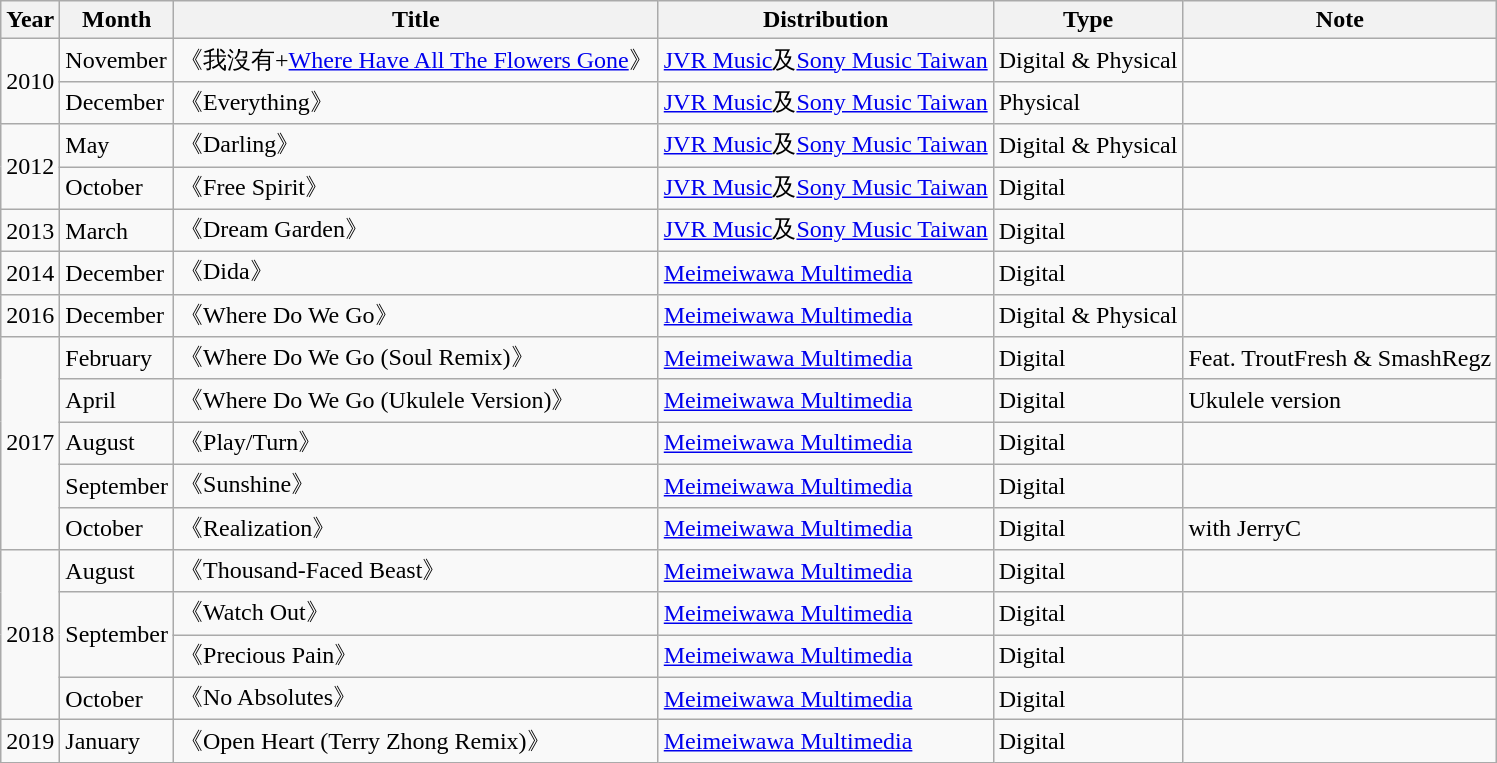<table class="wikitable">
<tr>
<th>Year</th>
<th>Month</th>
<th>Title</th>
<th>Distribution</th>
<th>Type</th>
<th>Note</th>
</tr>
<tr>
<td rowspan="2">2010</td>
<td>November</td>
<td>《我沒有+<a href='#'>Where Have All The Flowers Gone</a>》</td>
<td><a href='#'>JVR Music</a>及<a href='#'>Sony Music Taiwan</a></td>
<td>Digital & Physical</td>
<td></td>
</tr>
<tr>
<td>December</td>
<td>《Everything》</td>
<td><a href='#'>JVR Music</a>及<a href='#'>Sony Music Taiwan</a></td>
<td>Physical</td>
<td></td>
</tr>
<tr>
<td rowspan="2">2012</td>
<td>May</td>
<td>《Darling》</td>
<td><a href='#'>JVR Music</a>及<a href='#'>Sony Music Taiwan</a></td>
<td>Digital & Physical</td>
<td></td>
</tr>
<tr>
<td>October</td>
<td>《Free Spirit》</td>
<td><a href='#'>JVR Music</a>及<a href='#'>Sony Music Taiwan</a></td>
<td>Digital</td>
<td></td>
</tr>
<tr>
<td>2013</td>
<td>March</td>
<td>《Dream Garden》</td>
<td><a href='#'>JVR Music</a>及<a href='#'>Sony Music Taiwan</a></td>
<td>Digital</td>
<td></td>
</tr>
<tr>
<td>2014</td>
<td>December</td>
<td>《Dida》</td>
<td><a href='#'>Meimeiwawa Multimedia</a></td>
<td>Digital</td>
<td></td>
</tr>
<tr>
<td>2016</td>
<td>December</td>
<td>《Where Do We Go》</td>
<td><a href='#'>Meimeiwawa Multimedia</a></td>
<td>Digital & Physical</td>
<td></td>
</tr>
<tr>
<td rowspan="5">2017</td>
<td>February</td>
<td>《Where Do We Go (Soul Remix)》</td>
<td><a href='#'>Meimeiwawa Multimedia</a></td>
<td>Digital</td>
<td>Feat. TroutFresh & SmashRegz</td>
</tr>
<tr>
<td>April</td>
<td>《Where Do We Go (Ukulele Version)》</td>
<td><a href='#'>Meimeiwawa Multimedia</a></td>
<td>Digital</td>
<td>Ukulele version</td>
</tr>
<tr>
<td>August</td>
<td>《Play/Turn》</td>
<td><a href='#'>Meimeiwawa Multimedia</a></td>
<td>Digital</td>
<td></td>
</tr>
<tr>
<td>September</td>
<td>《Sunshine》</td>
<td><a href='#'>Meimeiwawa Multimedia</a></td>
<td>Digital</td>
<td></td>
</tr>
<tr>
<td>October</td>
<td>《Realization》</td>
<td><a href='#'>Meimeiwawa Multimedia</a></td>
<td>Digital</td>
<td>with JerryC</td>
</tr>
<tr>
<td rowspan="4">2018</td>
<td>August</td>
<td>《Thousand-Faced Beast》</td>
<td><a href='#'>Meimeiwawa Multimedia</a></td>
<td>Digital</td>
<td></td>
</tr>
<tr>
<td rowspan="2">September</td>
<td>《Watch Out》</td>
<td><a href='#'>Meimeiwawa Multimedia</a></td>
<td>Digital</td>
<td></td>
</tr>
<tr>
<td>《Precious Pain》</td>
<td><a href='#'>Meimeiwawa Multimedia</a></td>
<td>Digital</td>
<td></td>
</tr>
<tr>
<td>October</td>
<td>《No Absolutes》</td>
<td><a href='#'>Meimeiwawa Multimedia</a></td>
<td>Digital</td>
<td></td>
</tr>
<tr>
<td>2019</td>
<td>January</td>
<td>《Open Heart (Terry Zhong Remix)》</td>
<td><a href='#'>Meimeiwawa Multimedia</a></td>
<td>Digital</td>
<td></td>
</tr>
</table>
